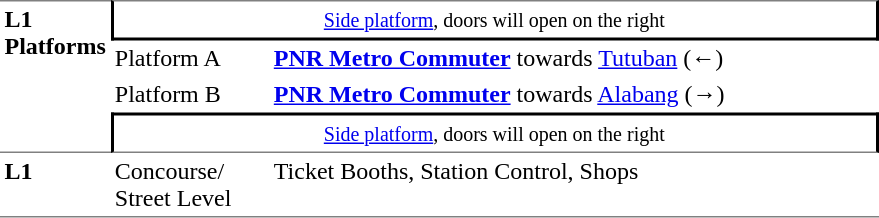<table table border=0 cellspacing=0 cellpadding=3>
<tr>
<td style="border-top:solid 1px gray;border-bottom:solid 1px gray;" rowspan=4 valign=top><strong>L1<br>Platforms</strong></td>
<td style="border-top:solid 1px gray;border-right:solid 2px black;border-left:solid 2px black;border-bottom:solid 2px black;text-align:center;" colspan=2><small><a href='#'>Side platform</a>, doors will open on the right</small></td>
</tr>
<tr>
<td>Platform A</td>
<td><a href='#'><span><strong>PNR Metro Commuter</strong></span></a> towards <a href='#'>Tutuban</a> (←)</td>
</tr>
<tr>
<td>Platform B</td>
<td><a href='#'><span><strong>PNR Metro Commuter</strong></span></a> towards <a href='#'>Alabang</a> (→)</td>
</tr>
<tr>
<td style="border-top:solid 2px black;border-right:solid 2px black;border-left:solid 2px black;border-bottom:solid 1px gray;text-align:center;" colspan=2><small><a href='#'>Side platform</a>, doors will open on the right</small></td>
</tr>
<tr>
<td style="border-bottom:solid 1px gray;" width=50 valign=top><strong>L1</strong></td>
<td style="border-bottom:solid 1px gray;" width=100 valign=top>Concourse/<br>Street Level</td>
<td style="border-bottom:solid 1px gray;" width=400 valign=top>Ticket Booths, Station Control, Shops</td>
</tr>
</table>
